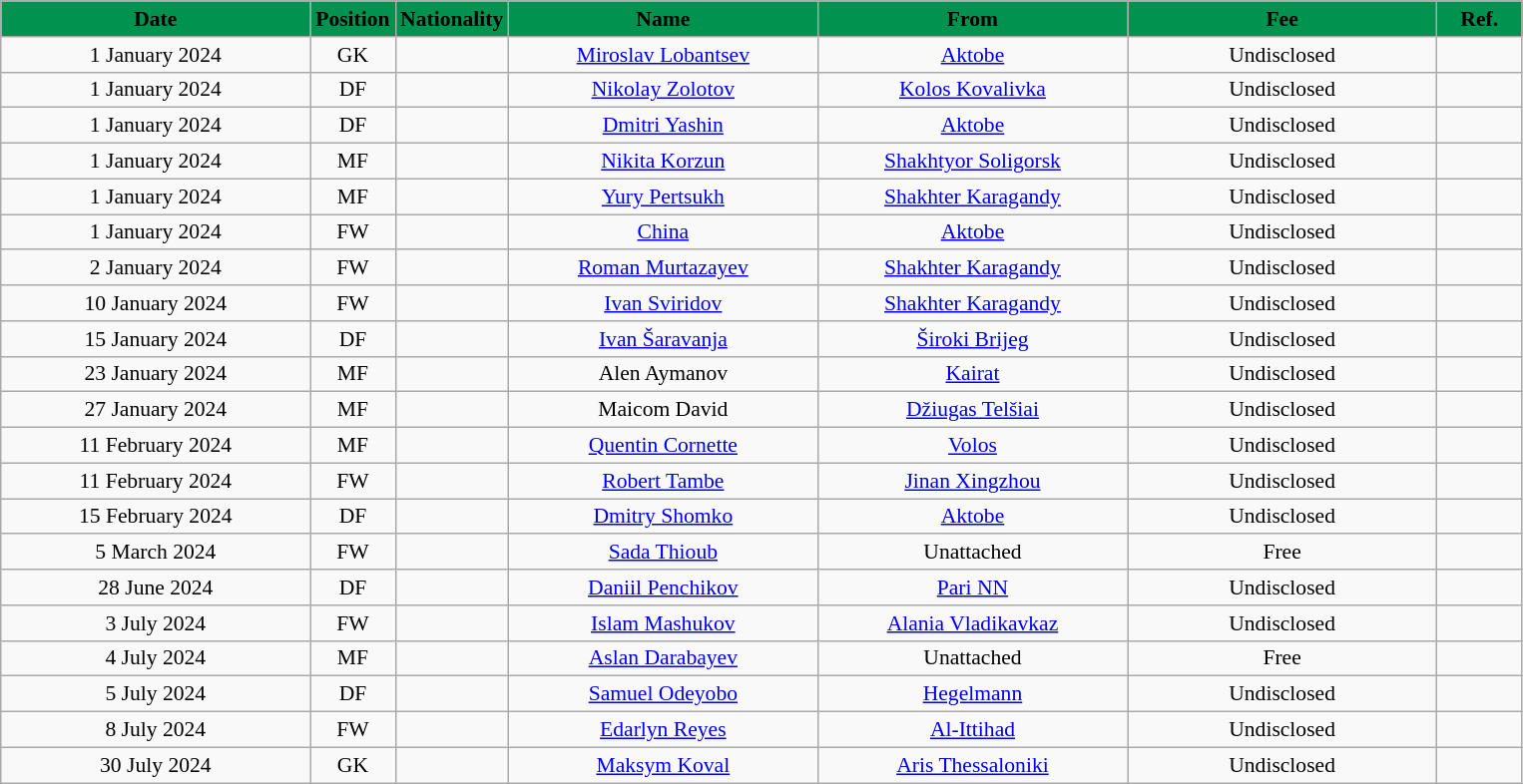<table class="wikitable"  style="text-align:center; font-size:90%; ">
<tr>
<th style="background:#00924F; color:black; width:200px;">Date</th>
<th style="background:#00924F; color:black; width:50px;">Position</th>
<th style="background:#00924F; color:black; width:50px;">Nationality</th>
<th style="background:#00924F; color:black; width:200px;">Name</th>
<th style="background:#00924F; color:black; width:200px;">From</th>
<th style="background:#00924F; color:black; width:200px;">Fee</th>
<th style="background:#00924F; color:black; width:50px;">Ref.</th>
</tr>
<tr>
<td>1 January 2024</td>
<td>GK</td>
<td></td>
<td><a href='#'>Miroslav Lobantsev</a></td>
<td><a href='#'>Aktobe</a></td>
<td>Undisclosed</td>
<td></td>
</tr>
<tr>
<td>1 January 2024</td>
<td>DF</td>
<td></td>
<td><a href='#'>Nikolay Zolotov</a></td>
<td><a href='#'>Kolos Kovalivka</a></td>
<td>Undisclosed</td>
<td></td>
</tr>
<tr>
<td>1 January 2024</td>
<td>DF</td>
<td></td>
<td><a href='#'>Dmitri Yashin</a></td>
<td><a href='#'>Aktobe</a></td>
<td>Undisclosed</td>
<td></td>
</tr>
<tr>
<td>1 January 2024</td>
<td>MF</td>
<td></td>
<td><a href='#'>Nikita Korzun</a></td>
<td><a href='#'>Shakhtyor Soligorsk</a></td>
<td>Undisclosed</td>
<td></td>
</tr>
<tr>
<td>1 January 2024</td>
<td>MF</td>
<td></td>
<td><a href='#'>Yury Pertsukh</a></td>
<td><a href='#'>Shakhter Karagandy</a></td>
<td>Undisclosed</td>
<td></td>
</tr>
<tr>
<td>1 January 2024</td>
<td>FW</td>
<td></td>
<td><a href='#'>China</a></td>
<td><a href='#'>Aktobe</a></td>
<td>Undisclosed</td>
<td></td>
</tr>
<tr>
<td>2 January 2024</td>
<td>FW</td>
<td></td>
<td><a href='#'>Roman Murtazayev</a></td>
<td><a href='#'>Shakhter Karagandy</a></td>
<td>Undisclosed</td>
<td></td>
</tr>
<tr>
<td>10 January 2024</td>
<td>FW</td>
<td></td>
<td><a href='#'>Ivan Sviridov</a></td>
<td><a href='#'>Shakhter Karagandy</a></td>
<td>Undisclosed</td>
<td></td>
</tr>
<tr>
<td>15 January 2024</td>
<td>DF</td>
<td></td>
<td><a href='#'>Ivan Šaravanja</a></td>
<td><a href='#'>Široki Brijeg</a></td>
<td>Undisclosed</td>
<td></td>
</tr>
<tr>
<td>23 January 2024</td>
<td>MF</td>
<td></td>
<td>Alen Aymanov</td>
<td><a href='#'>Kairat</a></td>
<td>Undisclosed</td>
<td></td>
</tr>
<tr>
<td>27 January 2024</td>
<td>MF</td>
<td></td>
<td>Maicom David</td>
<td><a href='#'>Džiugas Telšiai</a></td>
<td>Undisclosed</td>
<td></td>
</tr>
<tr>
<td>11 February 2024</td>
<td>MF</td>
<td></td>
<td><a href='#'>Quentin Cornette</a></td>
<td><a href='#'>Volos</a></td>
<td>Undisclosed</td>
<td></td>
</tr>
<tr>
<td>11 February 2024</td>
<td>FW</td>
<td></td>
<td><a href='#'>Robert Tambe</a></td>
<td><a href='#'>Jinan Xingzhou</a></td>
<td>Undisclosed</td>
<td></td>
</tr>
<tr>
<td>15 February 2024</td>
<td>DF</td>
<td></td>
<td><a href='#'>Dmitry Shomko</a></td>
<td><a href='#'>Aktobe</a></td>
<td>Undisclosed</td>
<td></td>
</tr>
<tr>
<td>5 March 2024</td>
<td>FW</td>
<td></td>
<td><a href='#'>Sada Thioub</a></td>
<td>Unattached</td>
<td>Free</td>
<td></td>
</tr>
<tr>
<td>28 June 2024</td>
<td>DF</td>
<td></td>
<td><a href='#'>Daniil Penchikov</a></td>
<td><a href='#'>Pari NN</a></td>
<td>Undisclosed</td>
<td></td>
</tr>
<tr>
<td>3 July 2024</td>
<td>FW</td>
<td></td>
<td><a href='#'>Islam Mashukov</a></td>
<td><a href='#'>Alania Vladikavkaz</a></td>
<td>Undisclosed</td>
<td></td>
</tr>
<tr>
<td>4 July 2024</td>
<td>MF</td>
<td></td>
<td><a href='#'>Aslan Darabayev</a></td>
<td>Unattached</td>
<td>Free</td>
<td></td>
</tr>
<tr>
<td>5 July 2024</td>
<td>DF</td>
<td></td>
<td><a href='#'>Samuel Odeyobo</a></td>
<td><a href='#'>Hegelmann</a></td>
<td>Undisclosed</td>
<td></td>
</tr>
<tr>
<td>8 July 2024</td>
<td>FW</td>
<td></td>
<td><a href='#'>Edarlyn Reyes</a></td>
<td><a href='#'>Al-Ittihad</a></td>
<td>Undisclosed</td>
<td></td>
</tr>
<tr>
<td>30 July 2024</td>
<td>GK</td>
<td></td>
<td><a href='#'>Maksym Koval</a></td>
<td><a href='#'>Aris Thessaloniki</a></td>
<td>Undisclosed</td>
<td></td>
</tr>
</table>
